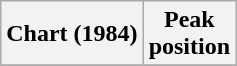<table class="wikitable sortable plainrowheaders">
<tr>
<th>Chart (1984)</th>
<th>Peak<br>position</th>
</tr>
<tr>
</tr>
</table>
